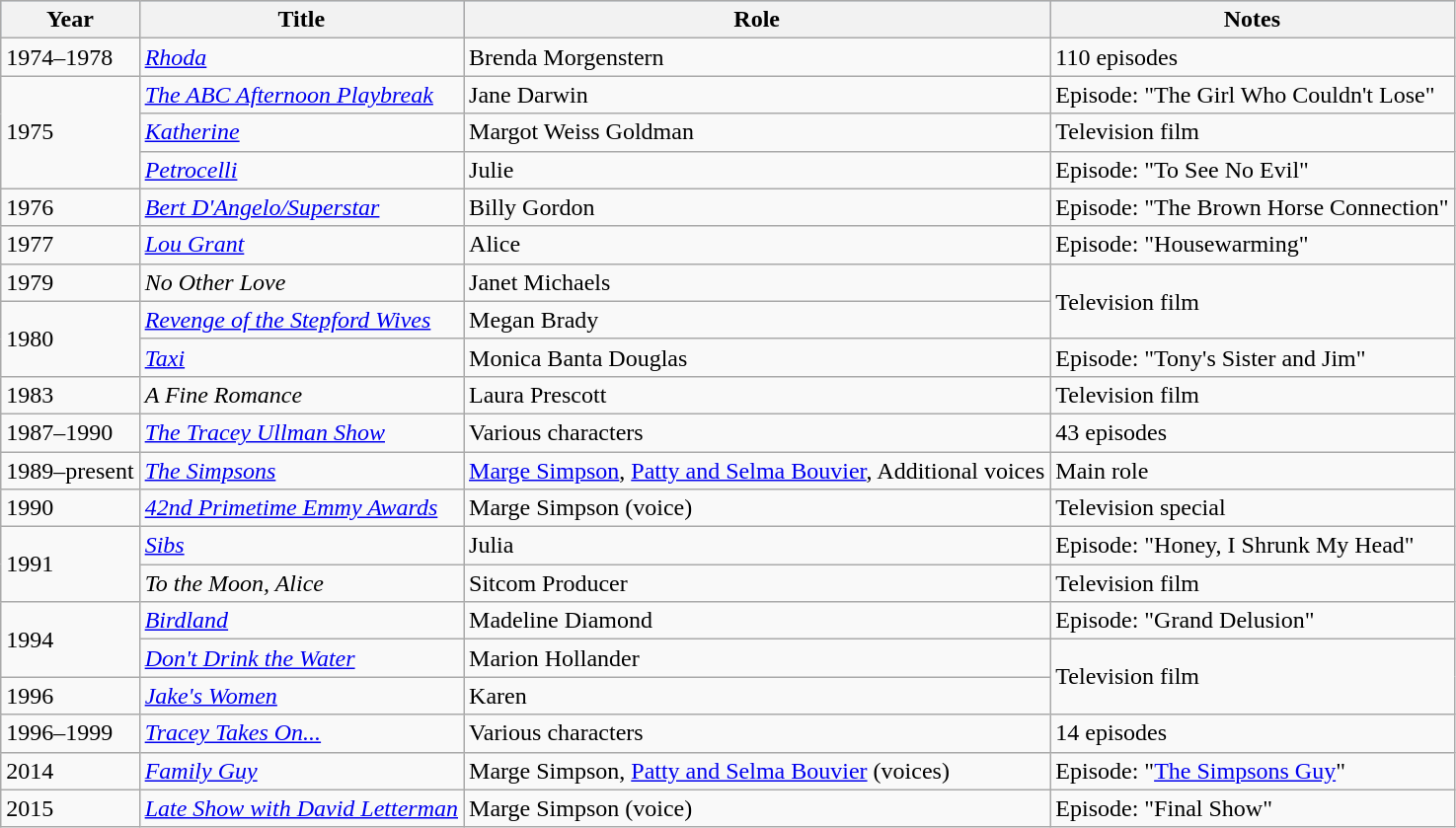<table class="wikitable sortable">
<tr style="background:#b0c4de; text-align:center;">
<th scope="col">Year</th>
<th scope="col">Title</th>
<th scope="col">Role</th>
<th scope="col">Notes</th>
</tr>
<tr>
<td>1974–1978</td>
<td scope="row"><em><a href='#'>Rhoda</a></em></td>
<td>Brenda Morgenstern</td>
<td>110 episodes</td>
</tr>
<tr>
<td rowspan="3">1975</td>
<td scope="row"><em><a href='#'>The ABC Afternoon Playbreak</a></em></td>
<td>Jane Darwin</td>
<td>Episode: "The Girl Who Couldn't Lose"</td>
</tr>
<tr>
<td scope="row"><em><a href='#'>Katherine</a></em></td>
<td>Margot Weiss Goldman</td>
<td>Television film</td>
</tr>
<tr>
<td scope="row"><em><a href='#'>Petrocelli</a></em></td>
<td>Julie</td>
<td>Episode: "To See No Evil"</td>
</tr>
<tr>
<td>1976</td>
<td scope="row"><em><a href='#'>Bert D'Angelo/Superstar</a></em></td>
<td>Billy Gordon</td>
<td>Episode: "The Brown Horse Connection"</td>
</tr>
<tr>
<td>1977</td>
<td scope="row"><em><a href='#'>Lou Grant</a></em></td>
<td>Alice</td>
<td>Episode: "Housewarming"</td>
</tr>
<tr>
<td>1979</td>
<td scope="row"><em>No Other Love</em></td>
<td>Janet Michaels</td>
<td rowspan="2">Television film</td>
</tr>
<tr>
<td rowspan="2">1980</td>
<td scope="row"><em><a href='#'>Revenge of the Stepford Wives</a></em></td>
<td>Megan Brady</td>
</tr>
<tr>
<td scope="row"><em><a href='#'>Taxi</a></em></td>
<td>Monica Banta Douglas</td>
<td>Episode: "Tony's Sister and Jim"</td>
</tr>
<tr>
<td>1983</td>
<td scope="row"><em>A Fine Romance</em></td>
<td>Laura Prescott</td>
<td>Television film</td>
</tr>
<tr>
<td>1987–1990</td>
<td scope="row"><em><a href='#'>The Tracey Ullman Show</a></em></td>
<td>Various characters</td>
<td>43 episodes</td>
</tr>
<tr>
<td>1989–present</td>
<td scope="row"><em><a href='#'>The Simpsons</a></em></td>
<td><a href='#'>Marge Simpson</a>, <a href='#'>Patty and Selma Bouvier</a>, Additional voices</td>
<td>Main role</td>
</tr>
<tr>
<td>1990</td>
<td scope="row"><em><a href='#'>42nd Primetime Emmy Awards</a></em></td>
<td>Marge Simpson (voice)</td>
<td>Television special</td>
</tr>
<tr>
<td rowspan="2">1991</td>
<td scope="row"><em><a href='#'>Sibs</a></em></td>
<td>Julia</td>
<td>Episode: "Honey, I Shrunk My Head"</td>
</tr>
<tr>
<td scope="row"><em>To the Moon, Alice</em></td>
<td>Sitcom Producer</td>
<td>Television film</td>
</tr>
<tr>
<td rowspan="2">1994</td>
<td scope="row"><em><a href='#'>Birdland</a></em></td>
<td>Madeline Diamond</td>
<td>Episode: "Grand Delusion"</td>
</tr>
<tr>
<td scope="row"><em><a href='#'>Don't Drink the Water</a></em></td>
<td>Marion Hollander</td>
<td rowspan="2">Television film</td>
</tr>
<tr>
<td>1996</td>
<td scope="row"><em><a href='#'>Jake's Women</a></em></td>
<td>Karen</td>
</tr>
<tr>
<td>1996–1999</td>
<td scope="row"><em><a href='#'>Tracey Takes On...</a></em></td>
<td>Various characters</td>
<td>14 episodes</td>
</tr>
<tr>
<td>2014</td>
<td scope="row"><em><a href='#'>Family Guy</a></em></td>
<td>Marge Simpson, <a href='#'>Patty and Selma Bouvier</a> (voices)</td>
<td>Episode: "<a href='#'>The Simpsons Guy</a>"</td>
</tr>
<tr>
<td>2015</td>
<td scope="row"><em><a href='#'>Late Show with David Letterman</a></em></td>
<td>Marge Simpson (voice)</td>
<td>Episode: "Final Show"</td>
</tr>
</table>
